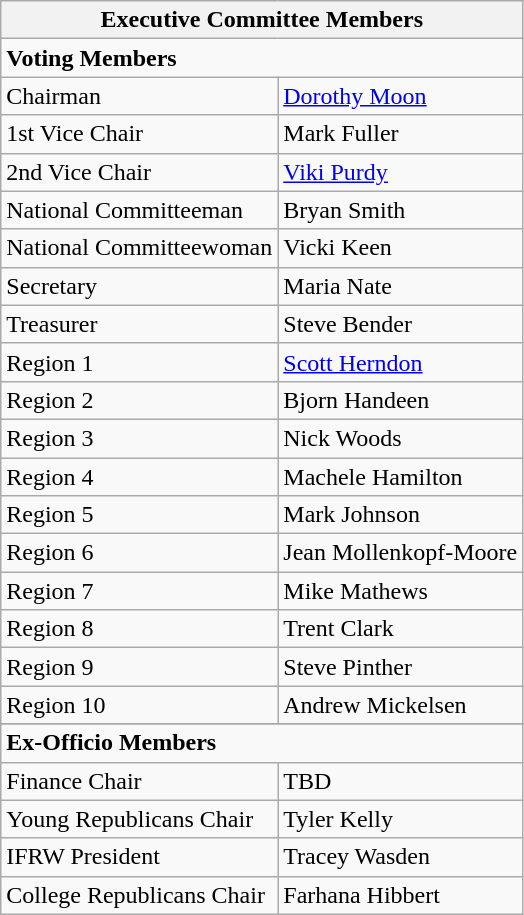<table class="wikitable">
<tr>
<th colspan="2">Executive Committee Members</th>
</tr>
<tr>
<td colspan="2"><strong>Voting Members</strong></td>
</tr>
<tr>
<td>Chairman</td>
<td><a href='#'>Dorothy Moon</a></td>
</tr>
<tr>
<td>1st Vice Chair</td>
<td>Mark Fuller</td>
</tr>
<tr>
<td>2nd Vice Chair</td>
<td><a href='#'>Viki Purdy</a></td>
</tr>
<tr>
<td>National Committeeman</td>
<td>Bryan Smith</td>
</tr>
<tr>
<td>National Committeewoman</td>
<td>Vicki Keen</td>
</tr>
<tr>
<td>Secretary</td>
<td>Maria Nate</td>
</tr>
<tr>
<td>Treasurer</td>
<td>Steve Bender</td>
</tr>
<tr>
<td>Region 1</td>
<td><a href='#'>Scott Herndon</a></td>
</tr>
<tr>
<td>Region 2</td>
<td>Bjorn Handeen</td>
</tr>
<tr>
<td>Region 3</td>
<td>Nick Woods</td>
</tr>
<tr>
<td>Region 4</td>
<td>Machele Hamilton</td>
</tr>
<tr>
<td>Region 5</td>
<td>Mark Johnson</td>
</tr>
<tr>
<td>Region 6</td>
<td>Jean Mollenkopf-Moore</td>
</tr>
<tr>
<td>Region 7</td>
<td>Mike Mathews</td>
</tr>
<tr>
<td>Region 8</td>
<td>Trent Clark</td>
</tr>
<tr>
<td>Region 9</td>
<td>Steve Pinther</td>
</tr>
<tr>
<td>Region 10</td>
<td>Andrew Mickelsen</td>
</tr>
<tr>
</tr>
<tr>
<td colspan="2"><strong>Ex-Officio Members</strong></td>
</tr>
<tr>
<td>Finance Chair</td>
<td>TBD</td>
</tr>
<tr>
<td>Young Republicans Chair</td>
<td>Tyler Kelly</td>
</tr>
<tr>
<td>IFRW President</td>
<td>Tracey Wasden</td>
</tr>
<tr>
<td>College Republicans Chair</td>
<td>Farhana Hibbert</td>
</tr>
</table>
